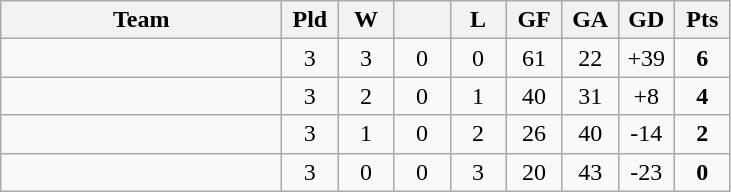<table class="wikitable" style="text-align: center;">
<tr>
<th width="180">Team</th>
<th width="30">Pld</th>
<th width="30">W</th>
<th width="30"></th>
<th width="30">L</th>
<th width="30">GF</th>
<th width="30">GA</th>
<th width="30">GD</th>
<th width="30">Pts</th>
</tr>
<tr>
<td align=left></td>
<td>3</td>
<td>3</td>
<td>0</td>
<td>0</td>
<td>61</td>
<td>22</td>
<td>+39</td>
<td><strong>6</strong></td>
</tr>
<tr>
<td align=left></td>
<td>3</td>
<td>2</td>
<td>0</td>
<td>1</td>
<td>40</td>
<td>31</td>
<td>+8</td>
<td><strong>4</strong></td>
</tr>
<tr>
<td align=left></td>
<td>3</td>
<td>1</td>
<td>0</td>
<td>2</td>
<td>26</td>
<td>40</td>
<td>-14</td>
<td><strong>2</strong></td>
</tr>
<tr>
<td align=left></td>
<td>3</td>
<td>0</td>
<td>0</td>
<td>3</td>
<td>20</td>
<td>43</td>
<td>-23</td>
<td><strong>0</strong></td>
</tr>
</table>
